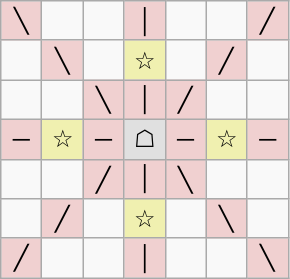<table border="1" class="wikitable">
<tr align=center>
<td width="20" style="background:#f0d0d0;">╲</td>
<td width="20"> </td>
<td width="20"> </td>
<td width="20" style="background:#f0d0d0;">│</td>
<td width="20"> </td>
<td width="20"> </td>
<td width="20" style="background:#f0d0d0;">╱</td>
</tr>
<tr align=center>
<td> </td>
<td style="background:#f0d0d0;">╲</td>
<td> </td>
<td style="background:#f0f0b0;">☆</td>
<td> </td>
<td style="background:#f0d0d0;">╱</td>
<td> </td>
</tr>
<tr align=center>
<td> </td>
<td> </td>
<td style="background:#f0d0d0;">╲</td>
<td style="background:#f0d0d0;">│</td>
<td style="background:#f0d0d0;">╱</td>
<td> </td>
<td> </td>
</tr>
<tr align=center>
<td style="background:#f0d0d0;">─</td>
<td style="background:#f0f0b0;">☆</td>
<td style="background:#f0d0d0;">─</td>
<td style="background:#e0e0e0;">☖</td>
<td style="background:#f0d0d0;">─</td>
<td style="background:#f0f0b0;">☆</td>
<td style="background:#f0d0d0;">─</td>
</tr>
<tr align=center>
<td> </td>
<td> </td>
<td style="background:#f0d0d0;">╱</td>
<td style="background:#f0d0d0;">│</td>
<td style="background:#f0d0d0;">╲</td>
<td> </td>
<td> </td>
</tr>
<tr align=center>
<td> </td>
<td style="background:#f0d0d0;">╱</td>
<td> </td>
<td style="background:#f0f0b0;">☆</td>
<td> </td>
<td style="background:#f0d0d0;">╲</td>
<td> </td>
</tr>
<tr align=center>
<td style="background:#f0d0d0;">╱</td>
<td> </td>
<td> </td>
<td style="background:#f0d0d0;">│</td>
<td> </td>
<td> </td>
<td style="background:#f0d0d0;">╲</td>
</tr>
</table>
